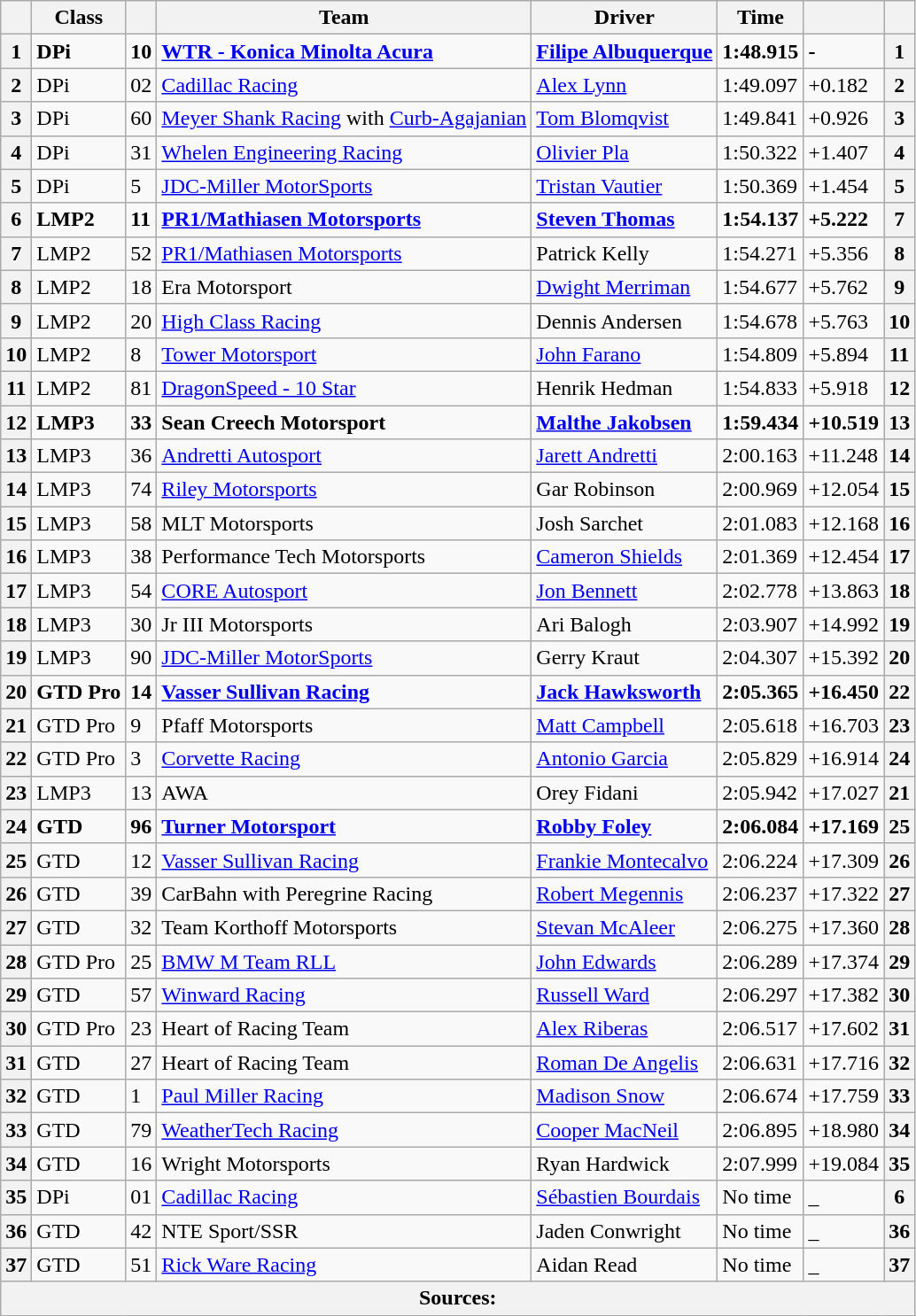<table class="wikitable">
<tr>
<th scope="col"></th>
<th scope="col">Class</th>
<th scope="col"></th>
<th scope="col">Team</th>
<th scope="col">Driver</th>
<th scope="col">Time</th>
<th scope="col"></th>
<th scope="col"></th>
</tr>
<tr style="font-weight:bold">
<th scope="row">1</th>
<td>DPi</td>
<td>10</td>
<td> <a href='#'>WTR - Konica Minolta Acura</a></td>
<td> <a href='#'>Filipe Albuquerque</a></td>
<td>1:48.915</td>
<td>-</td>
<th><strong>1</strong></th>
</tr>
<tr>
<th scope="row">2</th>
<td>DPi</td>
<td>02</td>
<td> <a href='#'>Cadillac Racing</a></td>
<td> <a href='#'>Alex Lynn</a></td>
<td>1:49.097</td>
<td>+0.182</td>
<th>2</th>
</tr>
<tr>
<th scope="row">3</th>
<td>DPi</td>
<td>60</td>
<td> <a href='#'>Meyer Shank Racing</a> with <a href='#'>Curb-Agajanian</a></td>
<td> <a href='#'>Tom Blomqvist</a></td>
<td>1:49.841</td>
<td>+0.926</td>
<th>3</th>
</tr>
<tr>
<th scope="row">4</th>
<td>DPi</td>
<td>31</td>
<td> <a href='#'>Whelen Engineering Racing</a></td>
<td> <a href='#'>Olivier Pla</a></td>
<td>1:50.322</td>
<td>+1.407</td>
<th>4</th>
</tr>
<tr>
<th scope="row">5</th>
<td>DPi</td>
<td>5</td>
<td> <a href='#'>JDC-Miller MotorSports</a></td>
<td> <a href='#'>Tristan Vautier</a></td>
<td>1:50.369</td>
<td>+1.454</td>
<th>5</th>
</tr>
<tr style="font-weight:bold">
<th scope="row">6</th>
<td>LMP2</td>
<td>11</td>
<td> <a href='#'>PR1/Mathiasen Motorsports</a></td>
<td> <a href='#'>Steven Thomas</a></td>
<td>1:54.137</td>
<td>+5.222</td>
<th>7</th>
</tr>
<tr>
<th scope="row">7</th>
<td>LMP2</td>
<td>52</td>
<td> <a href='#'>PR1/Mathiasen Motorsports</a></td>
<td> Patrick Kelly</td>
<td>1:54.271</td>
<td>+5.356</td>
<th>8</th>
</tr>
<tr>
<th scope="row">8</th>
<td>LMP2</td>
<td>18</td>
<td> Era Motorsport</td>
<td> <a href='#'>Dwight Merriman</a></td>
<td>1:54.677</td>
<td>+5.762</td>
<th>9</th>
</tr>
<tr>
<th scope="row">9</th>
<td>LMP2</td>
<td>20</td>
<td> <a href='#'>High Class Racing</a></td>
<td> Dennis Andersen</td>
<td>1:54.678</td>
<td>+5.763</td>
<th>10</th>
</tr>
<tr>
<th scope="row">10</th>
<td>LMP2</td>
<td>8</td>
<td> <a href='#'>Tower Motorsport</a></td>
<td> <a href='#'>John Farano</a></td>
<td>1:54.809</td>
<td>+5.894</td>
<th>11</th>
</tr>
<tr>
<th scope="row">11</th>
<td>LMP2</td>
<td>81</td>
<td> <a href='#'>DragonSpeed - 10 Star</a></td>
<td> Henrik Hedman</td>
<td>1:54.833</td>
<td>+5.918</td>
<th>12</th>
</tr>
<tr style="font-weight:bold">
<th scope="row">12</th>
<td>LMP3</td>
<td>33</td>
<td> Sean Creech Motorsport</td>
<td> <a href='#'>Malthe Jakobsen</a></td>
<td>1:59.434</td>
<td>+10.519</td>
<th>13</th>
</tr>
<tr>
<th scope="row">13</th>
<td>LMP3</td>
<td>36</td>
<td> <a href='#'>Andretti Autosport</a></td>
<td> <a href='#'>Jarett Andretti</a></td>
<td>2:00.163</td>
<td>+11.248</td>
<th>14</th>
</tr>
<tr>
<th scope="row">14</th>
<td>LMP3</td>
<td>74</td>
<td> <a href='#'>Riley Motorsports</a></td>
<td> Gar Robinson</td>
<td>2:00.969</td>
<td>+12.054</td>
<th>15</th>
</tr>
<tr>
<th scope="row">15</th>
<td>LMP3</td>
<td>58</td>
<td> MLT Motorsports</td>
<td> Josh Sarchet</td>
<td>2:01.083</td>
<td>+12.168</td>
<th>16</th>
</tr>
<tr>
<th scope="row">16</th>
<td>LMP3</td>
<td>38</td>
<td> Performance Tech Motorsports</td>
<td> <a href='#'>Cameron Shields</a></td>
<td>2:01.369</td>
<td>+12.454</td>
<th>17</th>
</tr>
<tr>
<th scope="row">17</th>
<td>LMP3</td>
<td>54</td>
<td> <a href='#'>CORE Autosport</a></td>
<td> <a href='#'>Jon Bennett</a></td>
<td>2:02.778</td>
<td>+13.863</td>
<th>18</th>
</tr>
<tr>
<th scope="row">18</th>
<td>LMP3</td>
<td>30</td>
<td> Jr III Motorsports</td>
<td> Ari Balogh</td>
<td>2:03.907</td>
<td>+14.992</td>
<th>19</th>
</tr>
<tr>
<th scope="row">19</th>
<td>LMP3</td>
<td>90</td>
<td> <a href='#'>JDC-Miller MotorSports</a></td>
<td> Gerry Kraut</td>
<td>2:04.307</td>
<td>+15.392</td>
<th>20</th>
</tr>
<tr style="font-weight:bold">
<th scope="row">20</th>
<td>GTD Pro</td>
<td>14</td>
<td> <a href='#'>Vasser Sullivan Racing</a></td>
<td> <a href='#'>Jack Hawksworth</a></td>
<td>2:05.365</td>
<td>+16.450</td>
<th><strong>22</strong></th>
</tr>
<tr>
<th scope="row">21</th>
<td>GTD Pro</td>
<td>9</td>
<td> Pfaff Motorsports</td>
<td> <a href='#'>Matt Campbell</a></td>
<td>2:05.618</td>
<td>+16.703</td>
<th>23</th>
</tr>
<tr>
<th scope="row">22</th>
<td>GTD Pro</td>
<td>3</td>
<td> <a href='#'>Corvette Racing</a></td>
<td> <a href='#'>Antonio Garcia</a></td>
<td>2:05.829</td>
<td>+16.914</td>
<th>24</th>
</tr>
<tr>
<th scope="row">23</th>
<td>LMP3</td>
<td>13</td>
<td> AWA</td>
<td> Orey Fidani</td>
<td>2:05.942</td>
<td>+17.027</td>
<th><strong>21</strong></th>
</tr>
<tr style="font-weight:bold">
<th scope="row">24</th>
<td>GTD</td>
<td>96</td>
<td> <a href='#'>Turner Motorsport</a></td>
<td> <a href='#'>Robby Foley</a></td>
<td>2:06.084</td>
<td>+17.169</td>
<th>25</th>
</tr>
<tr>
<th scope="row">25</th>
<td>GTD</td>
<td>12</td>
<td> <a href='#'>Vasser Sullivan Racing</a></td>
<td> <a href='#'>Frankie Montecalvo</a></td>
<td>2:06.224</td>
<td>+17.309</td>
<th>26</th>
</tr>
<tr>
<th scope="row">26</th>
<td>GTD</td>
<td>39</td>
<td> CarBahn with Peregrine Racing</td>
<td> <a href='#'>Robert Megennis</a></td>
<td>2:06.237</td>
<td>+17.322</td>
<th>27</th>
</tr>
<tr>
<th scope="row">27</th>
<td>GTD</td>
<td>32</td>
<td> Team Korthoff Motorsports</td>
<td> <a href='#'>Stevan McAleer</a></td>
<td>2:06.275</td>
<td>+17.360</td>
<th><strong>28</strong></th>
</tr>
<tr>
<th scope="row">28</th>
<td>GTD Pro</td>
<td>25</td>
<td> <a href='#'>BMW M Team RLL</a></td>
<td> <a href='#'>John Edwards</a></td>
<td>2:06.289</td>
<td>+17.374</td>
<th>29</th>
</tr>
<tr>
<th scope="row">29</th>
<td>GTD</td>
<td>57</td>
<td> <a href='#'>Winward Racing</a></td>
<td> <a href='#'>Russell Ward</a></td>
<td>2:06.297</td>
<td>+17.382</td>
<th>30</th>
</tr>
<tr>
<th scope="row">30</th>
<td>GTD Pro</td>
<td>23</td>
<td> Heart of Racing Team</td>
<td> <a href='#'>Alex Riberas</a></td>
<td>2:06.517</td>
<td>+17.602</td>
<th>31</th>
</tr>
<tr>
<th scope="row">31</th>
<td>GTD</td>
<td>27</td>
<td> Heart of Racing Team</td>
<td> <a href='#'>Roman De Angelis</a></td>
<td>2:06.631</td>
<td>+17.716</td>
<th>32</th>
</tr>
<tr>
<th scope="row">32</th>
<td>GTD</td>
<td>1</td>
<td> <a href='#'>Paul Miller Racing</a></td>
<td> <a href='#'>Madison Snow</a></td>
<td>2:06.674</td>
<td>+17.759</td>
<th>33</th>
</tr>
<tr>
<th scope="row">33</th>
<td>GTD</td>
<td>79</td>
<td> <a href='#'>WeatherTech Racing</a></td>
<td> <a href='#'>Cooper MacNeil</a></td>
<td>2:06.895</td>
<td>+18.980</td>
<th>34</th>
</tr>
<tr>
<th scope="row">34</th>
<td>GTD</td>
<td>16</td>
<td> Wright Motorsports</td>
<td> Ryan Hardwick</td>
<td>2:07.999</td>
<td>+19.084</td>
<th>35</th>
</tr>
<tr>
<th scope="row">35</th>
<td>DPi</td>
<td>01</td>
<td> <a href='#'>Cadillac Racing</a></td>
<td> <a href='#'>Sébastien Bourdais</a></td>
<td>No time</td>
<td>_</td>
<th>6</th>
</tr>
<tr>
<th scope="row">36</th>
<td>GTD</td>
<td>42</td>
<td> NTE Sport/SSR</td>
<td> Jaden Conwright</td>
<td>No time</td>
<td>_</td>
<th>36</th>
</tr>
<tr>
<th scope="row">37</th>
<td>GTD</td>
<td>51</td>
<td> <a href='#'>Rick Ware Racing</a></td>
<td> Aidan Read</td>
<td>No time</td>
<td>_</td>
<th>37</th>
</tr>
<tr>
<th colspan="8">Sources:</th>
</tr>
<tr>
</tr>
</table>
